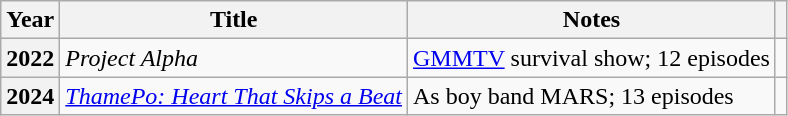<table class="wikitable plainrowheaders sortable">
<tr>
<th scope="col">Year</th>
<th scope="col">Title</th>
<th scope="col" class="unsortable">Notes</th>
<th scope="col" class="unsortable"></th>
</tr>
<tr>
<th>2022</th>
<td><em>Project Alpha</em></td>
<td><a href='#'>GMMTV</a> survival show; 12 episodes</td>
<td style="text-align:center"></td>
</tr>
<tr>
<th>2024</th>
<td><em><a href='#'>ThamePo: Heart That Skips a Beat</a></em></td>
<td>As boy band MARS; 13 episodes</td>
<td style="text-align:center"></td>
</tr>
</table>
